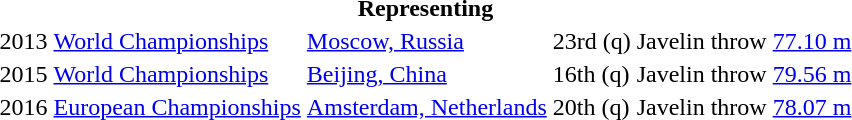<table>
<tr>
<th colspan="6">Representing </th>
</tr>
<tr>
<td>2013</td>
<td><a href='#'>World Championships</a></td>
<td><a href='#'>Moscow, Russia</a></td>
<td>23rd (q)</td>
<td>Javelin throw</td>
<td><a href='#'>77.10 m</a></td>
</tr>
<tr>
<td>2015</td>
<td><a href='#'>World Championships</a></td>
<td><a href='#'>Beijing, China</a></td>
<td>16th (q)</td>
<td>Javelin throw</td>
<td><a href='#'>79.56 m</a></td>
</tr>
<tr>
<td>2016</td>
<td><a href='#'>European Championships</a></td>
<td><a href='#'>Amsterdam, Netherlands</a></td>
<td>20th (q)</td>
<td>Javelin throw</td>
<td><a href='#'>78.07 m</a></td>
</tr>
</table>
